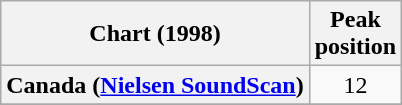<table class="wikitable sortable plainrowheaders" style="text-align:center">
<tr>
<th scope="col">Chart (1998)</th>
<th scope="col">Peak<br>position</th>
</tr>
<tr>
<th scope="row">Canada (<a href='#'>Nielsen SoundScan</a>)</th>
<td>12</td>
</tr>
<tr>
</tr>
<tr>
</tr>
<tr>
</tr>
<tr>
</tr>
<tr>
</tr>
</table>
